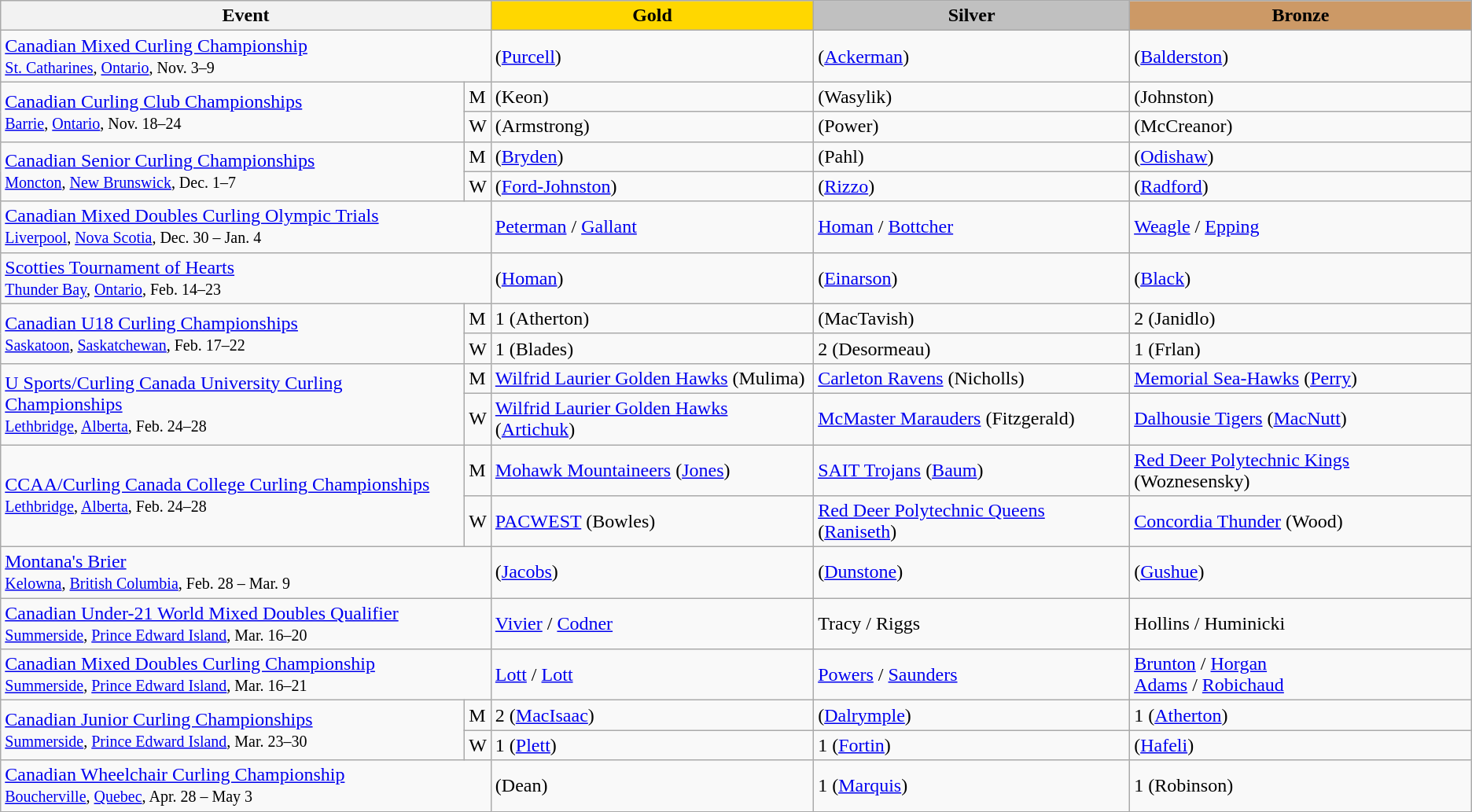<table class="wikitable">
<tr>
<th colspan="2">Event</th>
<th style="background:gold">Gold</th>
<th style="background:silver">Silver</th>
<th style="background:#cc9966">Bronze</th>
</tr>
<tr>
<td colspan="2"><a href='#'>Canadian Mixed Curling Championship</a> <br> <small><a href='#'>St. Catharines</a>, <a href='#'>Ontario</a>, Nov. 3–9</small></td>
<td> (<a href='#'>Purcell</a>)</td>
<td> (<a href='#'>Ackerman</a>)</td>
<td> (<a href='#'>Balderston</a>)</td>
</tr>
<tr>
<td rowspan="2"><a href='#'>Canadian Curling Club Championships</a> <br> <small><a href='#'>Barrie</a>, <a href='#'>Ontario</a>, Nov. 18–24</small></td>
<td>M</td>
<td> (Keon)</td>
<td> (Wasylik)</td>
<td> (Johnston)</td>
</tr>
<tr>
<td>W</td>
<td> (Armstrong)</td>
<td> (Power)</td>
<td> (McCreanor)</td>
</tr>
<tr>
<td rowspan="2"><a href='#'>Canadian Senior Curling Championships</a> <br> <small><a href='#'>Moncton</a>, <a href='#'>New Brunswick</a>, Dec. 1–7</small></td>
<td>M</td>
<td> (<a href='#'>Bryden</a>)</td>
<td> (Pahl)</td>
<td> (<a href='#'>Odishaw</a>)</td>
</tr>
<tr>
<td>W</td>
<td> (<a href='#'>Ford-Johnston</a>)</td>
<td> (<a href='#'>Rizzo</a>)</td>
<td> (<a href='#'>Radford</a>)</td>
</tr>
<tr>
<td colspan="2"><a href='#'>Canadian Mixed Doubles Curling Olympic Trials</a> <br> <small><a href='#'>Liverpool</a>, <a href='#'>Nova Scotia</a>, Dec. 30 – Jan. 4</small></td>
<td> <a href='#'>Peterman</a> / <a href='#'>Gallant</a></td>
<td> <a href='#'>Homan</a> / <a href='#'>Bottcher</a></td>
<td> <a href='#'>Weagle</a> / <a href='#'>Epping</a></td>
</tr>
<tr>
<td colspan="2"><a href='#'>Scotties Tournament of Hearts</a> <br> <small><a href='#'>Thunder Bay</a>, <a href='#'>Ontario</a>, Feb. 14–23</small></td>
<td> (<a href='#'>Homan</a>)</td>
<td> (<a href='#'>Einarson</a>)</td>
<td> (<a href='#'>Black</a>)</td>
</tr>
<tr>
<td rowspan="2"><a href='#'>Canadian U18 Curling Championships</a> <br> <small><a href='#'>Saskatoon</a>, <a href='#'>Saskatchewan</a>, Feb. 17–22</small></td>
<td>M</td>
<td> 1 (Atherton)</td>
<td> (MacTavish)</td>
<td> 2 (Janidlo)</td>
</tr>
<tr>
<td>W</td>
<td> 1 (Blades)</td>
<td> 2 (Desormeau)</td>
<td> 1 (Frlan)</td>
</tr>
<tr>
<td rowspan="2"><a href='#'>U Sports/Curling Canada University Curling Championships</a> <br> <small><a href='#'>Lethbridge</a>, <a href='#'>Alberta</a>, Feb. 24–28</small></td>
<td>M</td>
<td> <a href='#'>Wilfrid Laurier Golden Hawks</a> (Mulima)</td>
<td> <a href='#'>Carleton Ravens</a> (Nicholls)</td>
<td> <a href='#'>Memorial Sea-Hawks</a> (<a href='#'>Perry</a>)</td>
</tr>
<tr>
<td>W</td>
<td> <a href='#'>Wilfrid Laurier Golden Hawks</a> (<a href='#'>Artichuk</a>)</td>
<td> <a href='#'>McMaster Marauders</a> (Fitzgerald)</td>
<td> <a href='#'>Dalhousie Tigers</a> (<a href='#'>MacNutt</a>)</td>
</tr>
<tr>
<td rowspan="2"><a href='#'>CCAA/Curling Canada College Curling Championships</a> <br> <small><a href='#'>Lethbridge</a>, <a href='#'>Alberta</a>, Feb. 24–28</small></td>
<td>M</td>
<td> <a href='#'>Mohawk Mountaineers</a> (<a href='#'>Jones</a>)</td>
<td> <a href='#'>SAIT Trojans</a> (<a href='#'>Baum</a>)</td>
<td> <a href='#'>Red Deer Polytechnic Kings</a> (Woznesensky)</td>
</tr>
<tr>
<td>W</td>
<td> <a href='#'>PACWEST</a> (Bowles)</td>
<td> <a href='#'>Red Deer Polytechnic Queens</a> (<a href='#'>Raniseth</a>)</td>
<td> <a href='#'>Concordia Thunder</a> (Wood)</td>
</tr>
<tr>
<td colspan="2"><a href='#'>Montana's Brier</a> <br> <small><a href='#'>Kelowna</a>, <a href='#'>British Columbia</a>, Feb. 28 – Mar. 9</small></td>
<td> (<a href='#'>Jacobs</a>)</td>
<td> (<a href='#'>Dunstone</a>)</td>
<td> (<a href='#'>Gushue</a>)</td>
</tr>
<tr>
<td colspan="2"><a href='#'>Canadian Under-21 World Mixed Doubles Qualifier</a> <br> <small><a href='#'>Summerside</a>, <a href='#'>Prince Edward Island</a>, Mar. 16–20</small></td>
<td> <a href='#'>Vivier</a> / <a href='#'>Codner</a></td>
<td> Tracy / Riggs</td>
<td> Hollins / Huminicki</td>
</tr>
<tr>
<td colspan="2"><a href='#'>Canadian Mixed Doubles Curling Championship</a> <br> <small><a href='#'>Summerside</a>, <a href='#'>Prince Edward Island</a>, Mar. 16–21</small></td>
<td> <a href='#'>Lott</a> / <a href='#'>Lott</a></td>
<td> <a href='#'>Powers</a> / <a href='#'>Saunders</a></td>
<td> <a href='#'>Brunton</a> / <a href='#'>Horgan</a> <br>  <a href='#'>Adams</a> / <a href='#'>Robichaud</a></td>
</tr>
<tr>
<td rowspan="2"><a href='#'>Canadian Junior Curling Championships</a> <br> <small><a href='#'>Summerside</a>, <a href='#'>Prince Edward Island</a>, Mar. 23–30</small></td>
<td>M</td>
<td> 2 (<a href='#'>MacIsaac</a>)</td>
<td> (<a href='#'>Dalrymple</a>)</td>
<td> 1 (<a href='#'>Atherton</a>)</td>
</tr>
<tr>
<td>W</td>
<td> 1 (<a href='#'>Plett</a>)</td>
<td> 1 (<a href='#'>Fortin</a>)</td>
<td> (<a href='#'>Hafeli</a>)</td>
</tr>
<tr>
<td colspan="2"><a href='#'>Canadian Wheelchair Curling Championship</a> <br> <small><a href='#'>Boucherville</a>, <a href='#'>Quebec</a>, Apr. 28 – May 3</small></td>
<td> (Dean)</td>
<td> 1 (<a href='#'>Marquis</a>)</td>
<td> 1 (Robinson)</td>
</tr>
</table>
